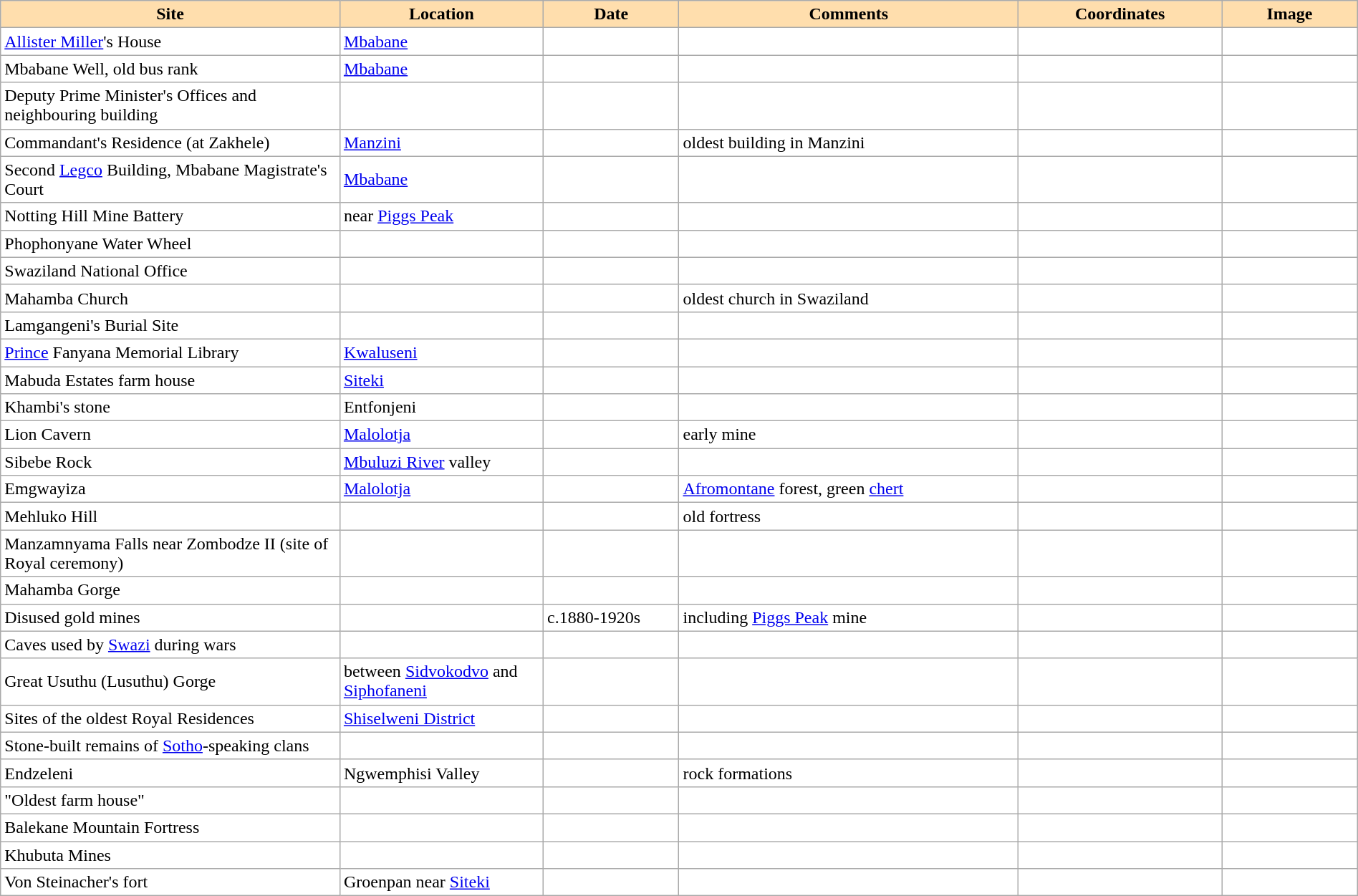<table class="wikitable sortable"  style="width:100%; background:#fff;">
<tr>
<th width="25%" align="left" style="background:#ffdead;">Site</th>
<th width="15%" align="left" style="background:#ffdead;">Location</th>
<th width="10%" align="left" style="background:#ffdead;">Date</th>
<th width="25%" align="left" style="background:#ffdead;">Comments</th>
<th width="15%" align="left" style="background:#ffdead;">Coordinates</th>
<th width="10%" align="left" style="background:#ffdead;" class="unsortable">Image</th>
</tr>
<tr>
<td><a href='#'>Allister Miller</a>'s House</td>
<td><a href='#'>Mbabane</a></td>
<td></td>
<td></td>
<td></td>
<td></td>
</tr>
<tr>
<td>Mbabane Well, old bus rank</td>
<td><a href='#'>Mbabane</a></td>
<td></td>
<td></td>
<td></td>
<td></td>
</tr>
<tr>
<td>Deputy Prime Minister's Offices and neighbouring building</td>
<td></td>
<td></td>
<td></td>
<td></td>
<td></td>
</tr>
<tr>
<td>Commandant's Residence (at Zakhele)</td>
<td><a href='#'>Manzini</a></td>
<td></td>
<td>oldest building in Manzini</td>
<td></td>
<td></td>
</tr>
<tr>
<td>Second <a href='#'>Legco</a> Building, Mbabane Magistrate's Court</td>
<td><a href='#'>Mbabane</a></td>
<td></td>
<td></td>
<td></td>
<td></td>
</tr>
<tr>
<td>Notting Hill Mine Battery</td>
<td>near <a href='#'>Piggs Peak</a></td>
<td></td>
<td></td>
<td></td>
<td></td>
</tr>
<tr>
<td>Phophonyane Water Wheel</td>
<td></td>
<td></td>
<td></td>
<td></td>
<td></td>
</tr>
<tr>
<td>Swaziland National Office</td>
<td></td>
<td></td>
<td></td>
<td></td>
<td></td>
</tr>
<tr>
<td>Mahamba Church</td>
<td></td>
<td></td>
<td>oldest church in Swaziland</td>
<td></td>
<td></td>
</tr>
<tr>
<td>Lamgangeni's Burial Site</td>
<td></td>
<td></td>
<td></td>
<td></td>
<td></td>
</tr>
<tr>
<td><a href='#'>Prince</a> Fanyana Memorial Library</td>
<td><a href='#'>Kwaluseni</a></td>
<td></td>
<td></td>
<td></td>
<td></td>
</tr>
<tr>
<td>Mabuda Estates farm house</td>
<td><a href='#'>Siteki</a></td>
<td></td>
<td></td>
<td></td>
<td></td>
</tr>
<tr>
<td>Khambi's stone</td>
<td>Entfonjeni</td>
<td></td>
<td></td>
<td></td>
<td></td>
</tr>
<tr>
<td>Lion Cavern</td>
<td><a href='#'>Malolotja</a></td>
<td></td>
<td>early mine</td>
<td></td>
<td></td>
</tr>
<tr>
<td>Sibebe Rock</td>
<td><a href='#'>Mbuluzi River</a> valley</td>
<td></td>
<td></td>
<td></td>
<td></td>
</tr>
<tr>
<td>Emgwayiza</td>
<td><a href='#'>Malolotja</a></td>
<td></td>
<td><a href='#'>Afromontane</a> forest, green <a href='#'>chert</a></td>
<td></td>
<td></td>
</tr>
<tr>
<td>Mehluko Hill</td>
<td></td>
<td></td>
<td>old fortress</td>
<td></td>
<td></td>
</tr>
<tr>
<td>Manzamnyama Falls near Zombodze II (site of Royal ceremony)</td>
<td></td>
<td></td>
<td></td>
<td></td>
<td></td>
</tr>
<tr>
<td>Mahamba Gorge</td>
<td></td>
<td></td>
<td></td>
<td></td>
<td></td>
</tr>
<tr>
<td>Disused gold mines</td>
<td></td>
<td>c.1880-1920s</td>
<td>including <a href='#'>Piggs Peak</a> mine</td>
<td></td>
<td></td>
</tr>
<tr>
<td>Caves used by <a href='#'>Swazi</a> during wars</td>
<td></td>
<td></td>
<td></td>
<td></td>
<td></td>
</tr>
<tr>
<td>Great Usuthu (Lusuthu) Gorge</td>
<td>between <a href='#'>Sidvokodvo</a> and <a href='#'>Siphofaneni</a></td>
<td></td>
<td></td>
<td></td>
<td></td>
</tr>
<tr>
<td>Sites of the oldest Royal Residences</td>
<td><a href='#'>Shiselweni District</a></td>
<td></td>
<td></td>
<td></td>
<td></td>
</tr>
<tr>
<td>Stone-built remains of <a href='#'>Sotho</a>-speaking clans</td>
<td></td>
<td></td>
<td></td>
<td></td>
<td></td>
</tr>
<tr>
<td>Endzeleni</td>
<td>Ngwemphisi Valley</td>
<td></td>
<td>rock formations</td>
<td></td>
<td></td>
</tr>
<tr>
<td>"Oldest farm house"</td>
<td></td>
<td></td>
<td></td>
<td></td>
<td></td>
</tr>
<tr>
<td>Balekane Mountain Fortress</td>
<td></td>
<td></td>
<td></td>
<td></td>
<td></td>
</tr>
<tr>
<td>Khubuta Mines</td>
<td></td>
<td></td>
<td></td>
<td></td>
<td></td>
</tr>
<tr>
<td>Von Steinacher's fort</td>
<td>Groenpan near <a href='#'>Siteki</a></td>
<td></td>
<td></td>
<td></td>
<td></td>
</tr>
</table>
